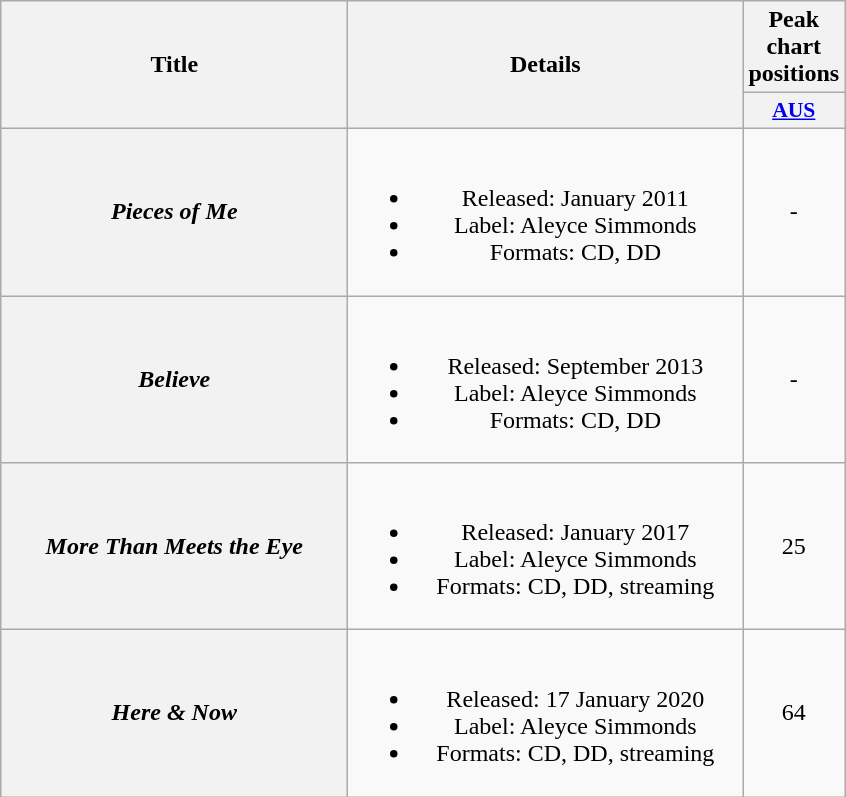<table class="wikitable plainrowheaders" style="text-align:center;" border="1">
<tr>
<th scope="col" rowspan="2" style="width:14em;">Title</th>
<th scope="col" rowspan="2" style="width:16em;">Details</th>
<th scope="col" colspan="1">Peak chart positions</th>
</tr>
<tr>
<th scope="col" style="width:3em;font-size:90%;"><a href='#'>AUS</a><br></th>
</tr>
<tr>
<th scope="row"><em>Pieces of Me</em></th>
<td><br><ul><li>Released: January 2011</li><li>Label: Aleyce Simmonds</li><li>Formats: CD, DD</li></ul></td>
<td align="center">-</td>
</tr>
<tr>
<th scope="row"><em>Believe</em></th>
<td><br><ul><li>Released: September 2013</li><li>Label: Aleyce Simmonds</li><li>Formats: CD, DD</li></ul></td>
<td align="center">-</td>
</tr>
<tr>
<th scope="row"><em>More Than Meets the Eye</em></th>
<td><br><ul><li>Released: January 2017</li><li>Label: Aleyce Simmonds</li><li>Formats: CD, DD, streaming</li></ul></td>
<td align="center">25</td>
</tr>
<tr>
<th scope="row"><em>Here & Now</em></th>
<td><br><ul><li>Released: 17 January 2020</li><li>Label: Aleyce Simmonds</li><li>Formats: CD, DD, streaming</li></ul></td>
<td align="center">64</td>
</tr>
</table>
